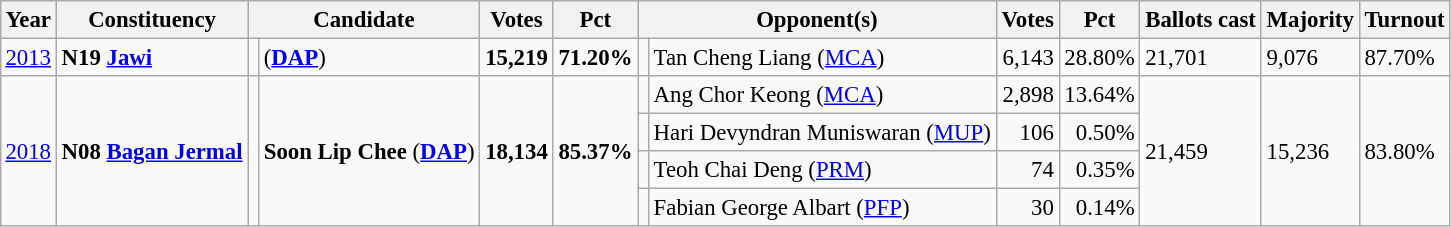<table class="wikitable" style="margin:0.5em ; font-size:95%">
<tr>
<th>Year</th>
<th>Constituency</th>
<th colspan=2>Candidate</th>
<th>Votes</th>
<th>Pct</th>
<th colspan=2>Opponent(s)</th>
<th>Votes</th>
<th>Pct</th>
<th>Ballots cast</th>
<th>Majority</th>
<th>Turnout</th>
</tr>
<tr>
<td><a href='#'>2013</a></td>
<td><strong>N19 <a href='#'>Jawi</a></strong></td>
<td></td>
<td> (<strong><a href='#'>DAP</a></strong>)</td>
<td align="right"><strong>15,219</strong></td>
<td><strong>71.20%</strong></td>
<td></td>
<td>Tan Cheng Liang (<a href='#'>MCA</a>)</td>
<td align="right">6,143</td>
<td>28.80%</td>
<td>21,701</td>
<td>9,076</td>
<td>87.70%</td>
</tr>
<tr>
<td rowspan=4><a href='#'>2018</a></td>
<td rowspan=4><strong>N08 <a href='#'>Bagan Jermal</a></strong></td>
<td rowspan=4 ></td>
<td rowspan=4><strong>Soon Lip Chee</strong> (<a href='#'><strong>DAP</strong></a>)</td>
<td rowspan=4 align="right"><strong>18,134</strong></td>
<td rowspan=4><strong>85.37%</strong></td>
<td></td>
<td>Ang Chor Keong (<a href='#'>MCA</a>)</td>
<td align="right">2,898</td>
<td>13.64%</td>
<td rowspan=4>21,459</td>
<td rowspan=4>15,236</td>
<td rowspan=4>83.80%</td>
</tr>
<tr>
<td bgcolor=></td>
<td>Hari Devyndran Muniswaran (<a href='#'>MUP</a>)</td>
<td align="right">106</td>
<td align=right>0.50%</td>
</tr>
<tr>
<td bgcolor=></td>
<td>Teoh Chai Deng (<a href='#'>PRM</a>)</td>
<td align="right">74</td>
<td align="right">0.35%</td>
</tr>
<tr>
<td></td>
<td>Fabian George Albart (<a href='#'>PFP</a>)</td>
<td align="right">30</td>
<td align="right">0.14%</td>
</tr>
</table>
